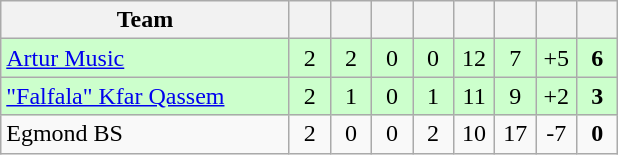<table class="wikitable" style="text-align: center;">
<tr>
<th width="185">Team</th>
<th width="20"></th>
<th width="20"></th>
<th width="20"></th>
<th width="20"></th>
<th width="20"></th>
<th width="20"></th>
<th width="20"></th>
<th width="20"></th>
</tr>
<tr bgcolor=#ccffcc>
<td align=left> <a href='#'>Artur Music</a></td>
<td>2</td>
<td>2</td>
<td>0</td>
<td>0</td>
<td>12</td>
<td>7</td>
<td>+5</td>
<td><strong>6</strong></td>
</tr>
<tr bgcolor=#ccffcc>
<td align=left> <a href='#'>"Falfala" Kfar Qassem</a></td>
<td>2</td>
<td>1</td>
<td>0</td>
<td>1</td>
<td>11</td>
<td>9</td>
<td>+2</td>
<td><strong>3</strong></td>
</tr>
<tr>
<td align=left> Egmond BS</td>
<td>2</td>
<td>0</td>
<td>0</td>
<td>2</td>
<td>10</td>
<td>17</td>
<td>-7</td>
<td><strong>0</strong></td>
</tr>
</table>
